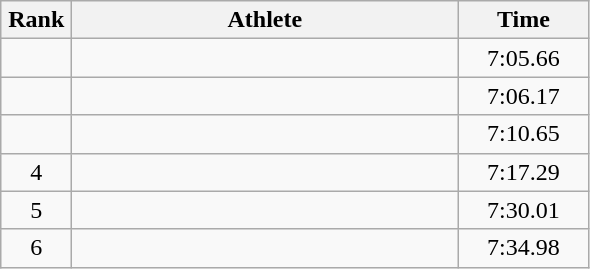<table class=wikitable style="text-align:center">
<tr>
<th width=40>Rank</th>
<th width=250>Athlete</th>
<th width=80>Time</th>
</tr>
<tr>
<td></td>
<td align=left></td>
<td>7:05.66</td>
</tr>
<tr>
<td></td>
<td align=left></td>
<td>7:06.17</td>
</tr>
<tr>
<td></td>
<td align=left></td>
<td>7:10.65</td>
</tr>
<tr>
<td>4</td>
<td align=left></td>
<td>7:17.29</td>
</tr>
<tr>
<td>5</td>
<td align=left></td>
<td>7:30.01</td>
</tr>
<tr>
<td>6</td>
<td align=left></td>
<td>7:34.98</td>
</tr>
</table>
